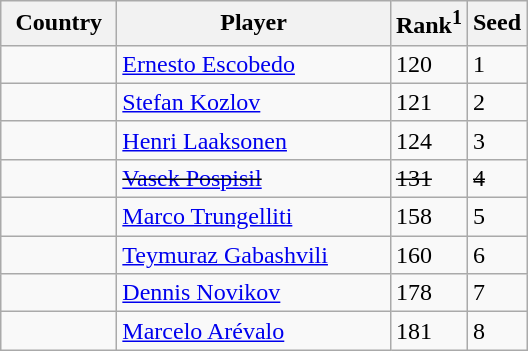<table class="sortable wikitable">
<tr>
<th width="70">Country</th>
<th width="175">Player</th>
<th>Rank<sup>1</sup></th>
<th>Seed</th>
</tr>
<tr>
<td></td>
<td><a href='#'>Ernesto Escobedo</a></td>
<td>120</td>
<td>1</td>
</tr>
<tr>
<td></td>
<td><a href='#'>Stefan Kozlov</a></td>
<td>121</td>
<td>2</td>
</tr>
<tr>
<td></td>
<td><a href='#'>Henri Laaksonen</a></td>
<td>124</td>
<td>3</td>
</tr>
<tr>
<td><s></s></td>
<td><s><a href='#'>Vasek Pospisil</a></s></td>
<td><s>131</s></td>
<td><s>4</s></td>
</tr>
<tr>
<td></td>
<td><a href='#'>Marco Trungelliti</a></td>
<td>158</td>
<td>5</td>
</tr>
<tr>
<td></td>
<td><a href='#'>Teymuraz Gabashvili</a></td>
<td>160</td>
<td>6</td>
</tr>
<tr>
<td></td>
<td><a href='#'>Dennis Novikov</a></td>
<td>178</td>
<td>7</td>
</tr>
<tr>
<td></td>
<td><a href='#'>Marcelo Arévalo</a></td>
<td>181</td>
<td>8</td>
</tr>
</table>
